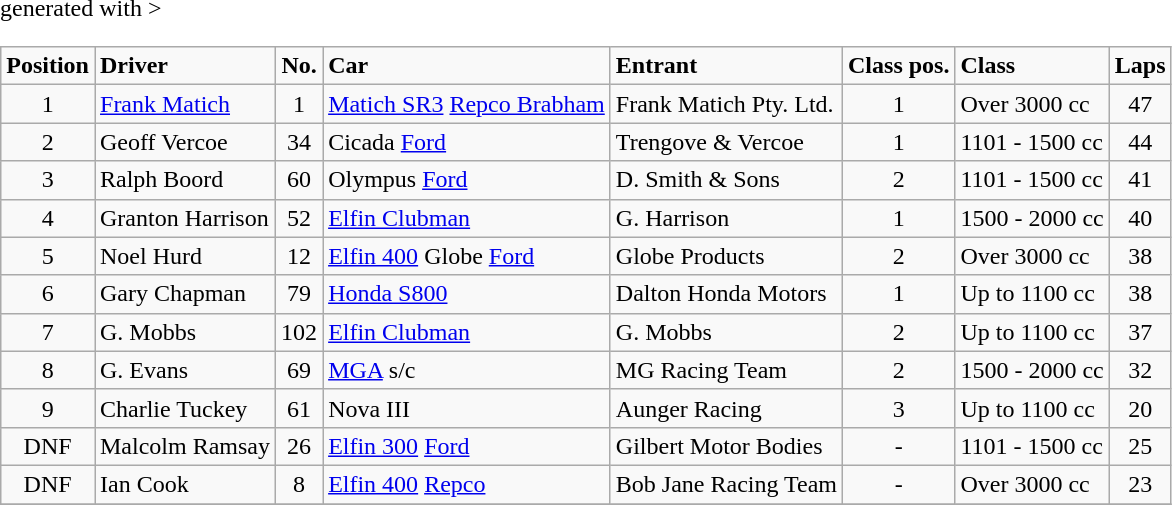<table class="wikitable" <hiddentext>generated with >
<tr style="font-weight:bold">
<td height="14" align="center">Position</td>
<td>Driver</td>
<td align="center">No.</td>
<td>Car</td>
<td>Entrant</td>
<td>Class pos.</td>
<td>Class</td>
<td align="center">Laps</td>
</tr>
<tr>
<td align="center">1</td>
<td><a href='#'>Frank Matich</a></td>
<td align="center">1</td>
<td><a href='#'>Matich SR3</a> <a href='#'>Repco Brabham</a></td>
<td>Frank Matich Pty. Ltd.</td>
<td align="center">1</td>
<td>Over 3000 cc</td>
<td align="center">47</td>
</tr>
<tr>
<td align="center">2</td>
<td>Geoff Vercoe</td>
<td align="center">34</td>
<td>Cicada <a href='#'>Ford</a></td>
<td>Trengove & Vercoe</td>
<td align="center">1</td>
<td>1101 - 1500 cc</td>
<td align="center">44</td>
</tr>
<tr>
<td align="center">3</td>
<td>Ralph Boord</td>
<td align="center">60</td>
<td>Olympus <a href='#'>Ford</a></td>
<td>D. Smith & Sons</td>
<td align="center">2</td>
<td>1101 - 1500 cc</td>
<td align="center">41</td>
</tr>
<tr>
<td align="center">4</td>
<td>Granton Harrison</td>
<td align="center">52</td>
<td><a href='#'>Elfin Clubman</a></td>
<td>G. Harrison</td>
<td align="center">1</td>
<td>1500 - 2000 cc</td>
<td align="center">40</td>
</tr>
<tr>
<td align="center">5</td>
<td>Noel Hurd</td>
<td align="center">12</td>
<td><a href='#'>Elfin 400</a> Globe <a href='#'>Ford</a></td>
<td>Globe Products</td>
<td align="center">2</td>
<td>Over 3000 cc</td>
<td align="center">38</td>
</tr>
<tr>
<td align="center">6</td>
<td>Gary Chapman</td>
<td align="center">79</td>
<td><a href='#'>Honda S800</a></td>
<td>Dalton Honda Motors</td>
<td align="center">1</td>
<td>Up to 1100 cc</td>
<td align="center">38</td>
</tr>
<tr>
<td align="center">7</td>
<td>G. Mobbs</td>
<td align="center">102</td>
<td><a href='#'>Elfin Clubman</a></td>
<td>G. Mobbs</td>
<td align="center">2</td>
<td>Up to 1100 cc</td>
<td align="center">37</td>
</tr>
<tr>
<td align="center">8</td>
<td>G. Evans</td>
<td align="center">69</td>
<td><a href='#'>MGA</a> s/c</td>
<td>MG Racing Team</td>
<td align="center">2</td>
<td>1500 - 2000 cc</td>
<td align="center">32</td>
</tr>
<tr>
<td height="14" align="center">9</td>
<td>Charlie Tuckey</td>
<td align="center">61</td>
<td>Nova III</td>
<td>Aunger Racing</td>
<td align="center">3</td>
<td>Up to 1100 cc</td>
<td align="center">20</td>
</tr>
<tr>
<td height="14" align="center">DNF</td>
<td>Malcolm Ramsay</td>
<td align="center">26</td>
<td><a href='#'>Elfin 300</a> <a href='#'>Ford</a></td>
<td>Gilbert Motor Bodies</td>
<td align="center">-</td>
<td>1101 - 1500 cc</td>
<td align="center">25</td>
</tr>
<tr>
<td height="14" align="center">DNF</td>
<td>Ian Cook</td>
<td align="center">8</td>
<td><a href='#'>Elfin 400</a> <a href='#'>Repco</a></td>
<td>Bob Jane Racing Team</td>
<td align="center">-</td>
<td>Over 3000 cc</td>
<td align="center">23</td>
</tr>
<tr>
</tr>
</table>
